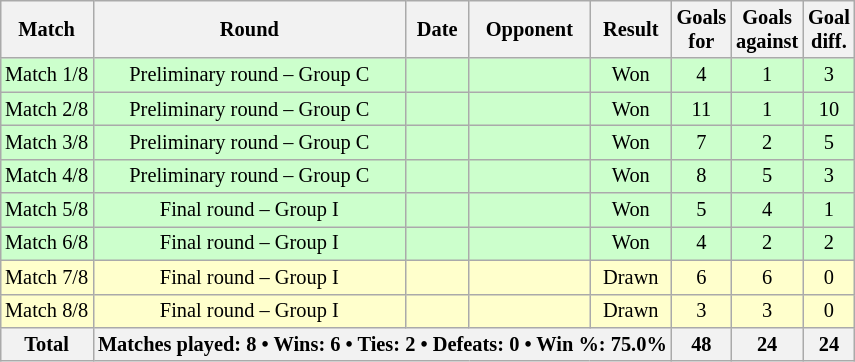<table class="wikitable sortable" style="text-align: center; font-size: 85%; margin-left: 1em;">
<tr>
<th>Match</th>
<th>Round</th>
<th>Date</th>
<th>Opponent</th>
<th>Result</th>
<th>Goals<br>for</th>
<th>Goals<br>against</th>
<th>Goal<br>diff.</th>
</tr>
<tr style="background-color: #ccffcc;">
<td>Match 1/8</td>
<td>Preliminary round – Group C</td>
<td style="text-align: right;"></td>
<td style="text-align: left;"></td>
<td>Won</td>
<td>4</td>
<td>1</td>
<td>3</td>
</tr>
<tr style="background-color: #ccffcc;">
<td>Match 2/8</td>
<td>Preliminary round – Group C</td>
<td style="text-align: right;"></td>
<td style="text-align: left;"></td>
<td>Won</td>
<td>11</td>
<td>1</td>
<td>10</td>
</tr>
<tr style="background-color: #ccffcc;">
<td>Match 3/8</td>
<td>Preliminary round – Group C</td>
<td style="text-align: right;"></td>
<td style="text-align: left;"></td>
<td>Won</td>
<td>7</td>
<td>2</td>
<td>5</td>
</tr>
<tr style="background-color: #ccffcc;">
<td>Match 4/8</td>
<td>Preliminary round – Group C</td>
<td style="text-align: right;"></td>
<td style="text-align: left;"></td>
<td>Won</td>
<td>8</td>
<td>5</td>
<td>3</td>
</tr>
<tr style="background-color: #ccffcc;">
<td>Match 5/8</td>
<td>Final round – Group I</td>
<td style="text-align: right;"></td>
<td style="text-align: left;"></td>
<td>Won</td>
<td>5</td>
<td>4</td>
<td>1</td>
</tr>
<tr style="background-color: #ccffcc;">
<td>Match 6/8</td>
<td>Final round – Group I</td>
<td style="text-align: right;"></td>
<td style="text-align: left;"></td>
<td>Won</td>
<td>4</td>
<td>2</td>
<td>2</td>
</tr>
<tr style="background-color: #ffffcc;">
<td>Match 7/8</td>
<td>Final round – Group I</td>
<td style="text-align: right;"></td>
<td style="text-align: left;"></td>
<td>Drawn</td>
<td>6</td>
<td>6</td>
<td>0</td>
</tr>
<tr style="background-color: #ffffcc;">
<td>Match 8/8</td>
<td>Final round – Group I</td>
<td style="text-align: right;"></td>
<td style="text-align: left;"></td>
<td>Drawn</td>
<td>3</td>
<td>3</td>
<td>0</td>
</tr>
<tr>
<th>Total</th>
<th colspan="4">Matches played: 8 • Wins: 6 • Ties: 2 • Defeats: 0 • Win %: 75.0%</th>
<th>48</th>
<th>24</th>
<th>24</th>
</tr>
</table>
